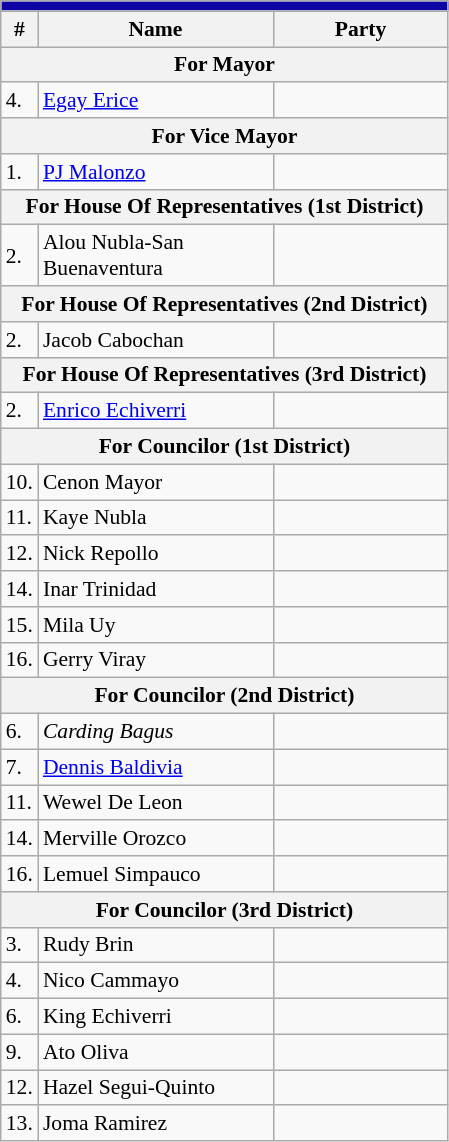<table class=wikitable style="font-size:90%">
<tr>
<td colspan=5 bgcolor=0e04a5></td>
</tr>
<tr>
<th>#</th>
<th width=150px>Name</th>
<th colspan=2 width=110px>Party</th>
</tr>
<tr>
<th colspan=5>For Mayor</th>
</tr>
<tr>
<td>4.</td>
<td><a href='#'>Egay Erice</a></td>
<td></td>
</tr>
<tr>
<th colspan=5>For Vice Mayor</th>
</tr>
<tr>
<td>1.</td>
<td><a href='#'>PJ Malonzo</a></td>
<td></td>
</tr>
<tr>
<th colspan=5>For House Of Representatives (1st District)</th>
</tr>
<tr>
<td>2.</td>
<td>Alou Nubla-San Buenaventura</td>
<td></td>
</tr>
<tr>
<th colspan=5>For House Of Representatives (2nd District)</th>
</tr>
<tr>
<td>2.</td>
<td>Jacob Cabochan</td>
<td></td>
</tr>
<tr>
<th colspan=5>For House Of Representatives (3rd District)</th>
</tr>
<tr>
<td>2.</td>
<td><a href='#'>Enrico Echiverri</a></td>
<td></td>
</tr>
<tr>
<th colspan=5>For Councilor (1st District)</th>
</tr>
<tr>
<td>10.</td>
<td>Cenon Mayor</td>
<td></td>
</tr>
<tr>
<td>11.</td>
<td>Kaye Nubla</td>
<td></td>
</tr>
<tr>
<td>12.</td>
<td>Nick Repollo</td>
<td></td>
</tr>
<tr>
<td>14.</td>
<td>Inar Trinidad</td>
<td></td>
</tr>
<tr>
<td>15.</td>
<td>Mila Uy</td>
<td></td>
</tr>
<tr>
<td>16.</td>
<td>Gerry Viray</td>
<td></td>
</tr>
<tr>
<th colspan=5>For Councilor (2nd District)</th>
</tr>
<tr>
<td>6.</td>
<td><em>Carding Bagus</em></td>
<td></td>
</tr>
<tr>
<td>7.</td>
<td><a href='#'>Dennis Baldivia</a></td>
<td></td>
</tr>
<tr>
<td>11.</td>
<td>Wewel De Leon</td>
<td></td>
</tr>
<tr>
<td>14.</td>
<td>Merville Orozco</td>
<td></td>
</tr>
<tr>
<td>16.</td>
<td>Lemuel Simpauco</td>
<td></td>
</tr>
<tr>
<th colspan=5>For Councilor (3rd District)</th>
</tr>
<tr>
<td>3.</td>
<td>Rudy Brin</td>
<td></td>
</tr>
<tr>
<td>4.</td>
<td>Nico Cammayo</td>
<td></td>
</tr>
<tr>
<td>6.</td>
<td>King Echiverri</td>
<td></td>
</tr>
<tr>
<td>9.</td>
<td>Ato Oliva</td>
<td></td>
</tr>
<tr>
<td>12.</td>
<td>Hazel Segui-Quinto</td>
<td></td>
</tr>
<tr>
<td>13.</td>
<td>Joma Ramirez</td>
<td></td>
</tr>
</table>
